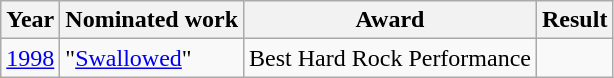<table class="wikitable">
<tr>
<th>Year</th>
<th>Nominated work</th>
<th>Award</th>
<th>Result</th>
</tr>
<tr>
<td align=center><a href='#'>1998</a></td>
<td>"<a href='#'>Swallowed</a>"</td>
<td>Best Hard Rock Performance</td>
<td></td>
</tr>
</table>
